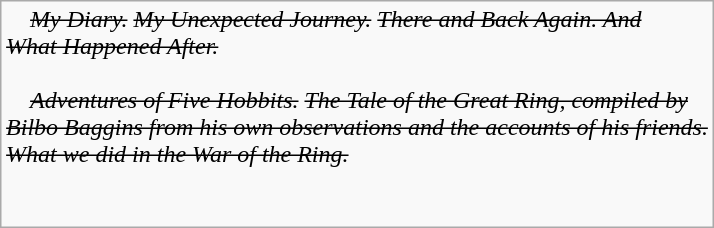<table style="margin-left: auto; margin-right: auto; border: none;" class="wikitable">
<tr>
<td><em>    <s>My Diary.</s> <s>My Unexpected Journey.</s> <s>There and Back Again. And<br>What Happened After.</s></em><br><br>    <em><s>Adventures of Five Hobbits.</s> <s>The Tale of the Great Ring, compiled by</s></em><br><em><s>Bilbo Baggins from his own observations and the accounts of his friends.</s></em><br><em><s>What we did in the War of the Ring.</s></em><br><br><br></td>
</tr>
</table>
